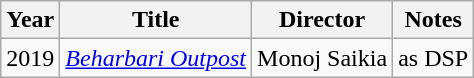<table class="wikitable sortable">
<tr>
<th>Year</th>
<th>Title</th>
<th>Director</th>
<th class="unsortable">Notes</th>
</tr>
<tr>
<td align="center">2019</td>
<td><em><a href='#'>Beharbari Outpost</a></em></td>
<td>Monoj Saikia</td>
<td>as DSP</td>
</tr>
</table>
